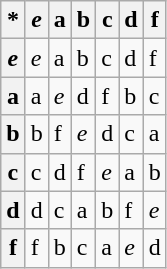<table class=wikitable>
<tr>
<th>*</th>
<th><em>e</em></th>
<th>a</th>
<th>b</th>
<th>c</th>
<th>d</th>
<th>f</th>
</tr>
<tr>
<th><em>e</em></th>
<td><em>e</em></td>
<td>a</td>
<td>b</td>
<td>c</td>
<td>d</td>
<td>f</td>
</tr>
<tr>
<th>a</th>
<td>a</td>
<td><em>e</em></td>
<td>d</td>
<td>f</td>
<td>b</td>
<td>c</td>
</tr>
<tr>
<th>b</th>
<td>b</td>
<td>f</td>
<td><em>e</em></td>
<td>d</td>
<td>c</td>
<td>a</td>
</tr>
<tr>
<th>c</th>
<td>c</td>
<td>d</td>
<td>f</td>
<td><em>e</em></td>
<td>a</td>
<td>b</td>
</tr>
<tr>
<th>d</th>
<td>d</td>
<td>c</td>
<td>a</td>
<td>b</td>
<td>f</td>
<td><em>e</em></td>
</tr>
<tr>
<th>f</th>
<td>f</td>
<td>b</td>
<td>c</td>
<td>a</td>
<td><em>e</em></td>
<td>d</td>
</tr>
</table>
